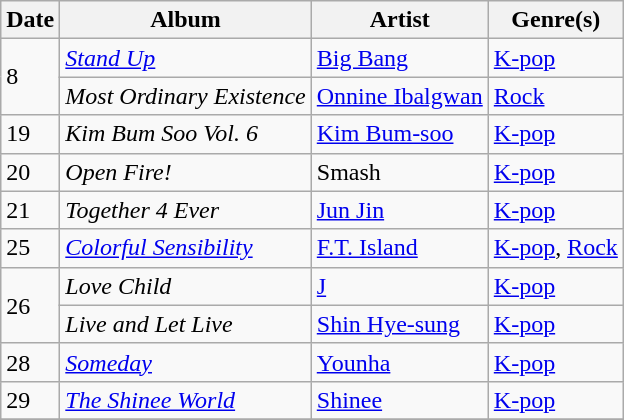<table class="wikitable" style="text-align: left;">
<tr>
<th>Date</th>
<th>Album</th>
<th>Artist</th>
<th>Genre(s)</th>
</tr>
<tr>
<td rowspan="2">8</td>
<td><a href='#'><em>Stand Up</em></a></td>
<td><a href='#'>Big Bang</a></td>
<td><a href='#'>K-pop</a></td>
</tr>
<tr>
<td><em>Most Ordinary Existence</em></td>
<td><a href='#'>Onnine Ibalgwan</a></td>
<td><a href='#'>Rock</a></td>
</tr>
<tr>
<td>19</td>
<td><em>Kim Bum Soo Vol. 6</em></td>
<td><a href='#'>Kim Bum-soo</a></td>
<td><a href='#'>K-pop</a></td>
</tr>
<tr>
<td rowspan="1">20</td>
<td><em>Open Fire!</em></td>
<td>Smash</td>
<td><a href='#'>K-pop</a></td>
</tr>
<tr>
<td rowspan="1">21</td>
<td><em>Together 4 Ever</em></td>
<td><a href='#'>Jun Jin</a></td>
<td><a href='#'>K-pop</a></td>
</tr>
<tr>
<td rowspan="1">25</td>
<td><em><a href='#'>Colorful Sensibility</a></em></td>
<td><a href='#'>F.T. Island</a></td>
<td><a href='#'>K-pop</a>, <a href='#'>Rock</a></td>
</tr>
<tr>
<td rowspan="2">26</td>
<td><em>Love Child </em></td>
<td><a href='#'>J</a></td>
<td><a href='#'>K-pop</a></td>
</tr>
<tr>
<td><em>Live and Let Live</em></td>
<td><a href='#'>Shin Hye-sung</a></td>
<td><a href='#'>K-pop</a></td>
</tr>
<tr>
<td rowspan="1">28</td>
<td><em><a href='#'>Someday</a></em></td>
<td><a href='#'>Younha</a></td>
<td><a href='#'>K-pop</a></td>
</tr>
<tr>
<td rowspan="1">29</td>
<td><em><a href='#'>The Shinee World</a></em></td>
<td><a href='#'>Shinee</a></td>
<td><a href='#'>K-pop</a></td>
</tr>
<tr>
</tr>
</table>
